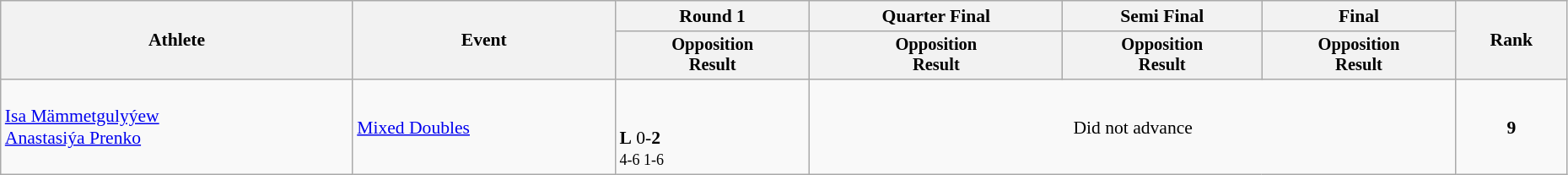<table class="wikitable" width="98%" style="text-align:left; font-size:90%">
<tr>
<th rowspan=2>Athlete</th>
<th rowspan=2>Event</th>
<th>Round 1</th>
<th>Quarter Final</th>
<th>Semi Final</th>
<th>Final</th>
<th rowspan=2>Rank</th>
</tr>
<tr style="font-size:95%">
<th>Opposition<br>Result</th>
<th>Opposition<br>Result</th>
<th>Opposition<br>Result</th>
<th>Opposition<br>Result</th>
</tr>
<tr>
<td><a href='#'>Isa Mämmetgulyýew</a><br><a href='#'>Anastasiýa Prenko</a></td>
<td><a href='#'>Mixed Doubles</a></td>
<td><br><br><strong>L</strong> 0-<strong>2</strong><br><small>4-6 1-6</small></td>
<td align=center colspan=3>Did not advance</td>
<td align=center><strong>9</strong></td>
</tr>
</table>
